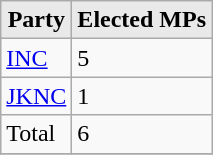<table class="wikitable sortable">
<tr>
<th style="background-color:#E9E9E9" align="left" valign="top">Party</th>
<th style="background-color:#E9E9E9" align="center" valign="top">Elected MPs</th>
</tr>
<tr>
<td><a href='#'>INC</a></td>
<td>5</td>
</tr>
<tr>
<td><a href='#'>JKNC</a></td>
<td>1</td>
</tr>
<tr>
<td>Total</td>
<td>6</td>
</tr>
<tr>
</tr>
</table>
